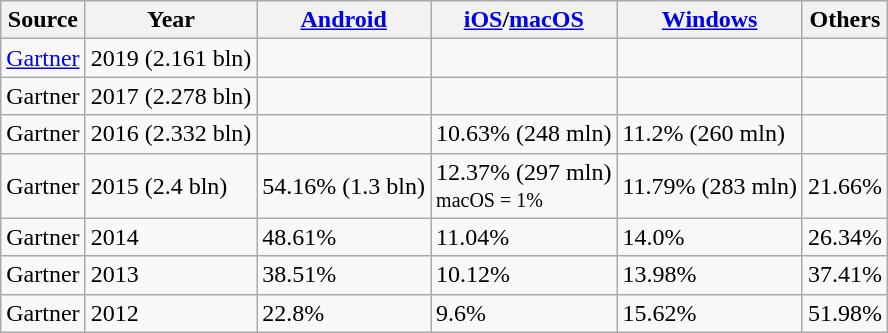<table class="wikitable">
<tr>
<th>Source</th>
<th>Year</th>
<th><a href='#'>Android</a></th>
<th><a href='#'>iOS</a>/<a href='#'>macOS</a></th>
<th><a href='#'>Windows</a></th>
<th>Others</th>
</tr>
<tr>
<td><a href='#'>Gartner</a></td>
<td>2019 (2.161 bln)</td>
<td></td>
<td></td>
<td></td>
<td></td>
</tr>
<tr>
<td>Gartner</td>
<td>2017 (2.278 bln)</td>
<td></td>
<td></td>
<td></td>
<td></td>
</tr>
<tr>
<td>Gartner</td>
<td>2016 (2.332 bln)</td>
<td></td>
<td>10.63% (248 mln) </td>
<td>11.2% (260 mln)</td>
<td></td>
</tr>
<tr>
<td>Gartner</td>
<td>2015 (2.4 bln)</td>
<td>54.16% (1.3 bln)</td>
<td>12.37% (297 mln)<br><small>macOS = 1%</small></td>
<td>11.79% (283 mln)</td>
<td>21.66%</td>
</tr>
<tr>
<td>Gartner</td>
<td>2014</td>
<td>48.61%</td>
<td>11.04%</td>
<td>14.0%</td>
<td>26.34%</td>
</tr>
<tr>
<td>Gartner</td>
<td>2013</td>
<td>38.51%</td>
<td>10.12%</td>
<td>13.98%</td>
<td>37.41%</td>
</tr>
<tr>
<td>Gartner</td>
<td>2012</td>
<td>22.8%</td>
<td>9.6%</td>
<td>15.62%</td>
<td>51.98%</td>
</tr>
</table>
